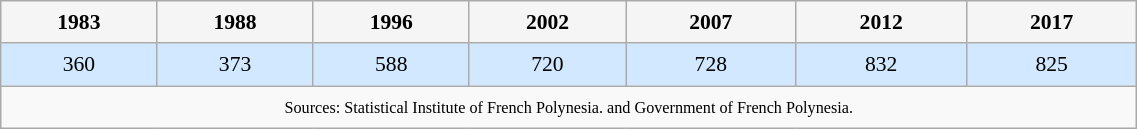<table class="wikitable" style="font-size:90%;width:60%;border:0px;text-align:center;line-height:150%;">
<tr>
<th style="background: #F5F5F5; width:11% ; color:#000000;">1983</th>
<th style="background: #F5F5F5; width:11% ; color:#000000;">1988</th>
<th style="background: #F5F5F5; width:11% ; color:#000000;">1996</th>
<th style="background: #F5F5F5; width:11% ; color:#000000;">2002</th>
<th style="background: #F5F5F5; width:12% ; color:#000000;">2007</th>
<th style="background: #F5F5F5; width:12% ; color:#000000;">2012</th>
<th style="background: #F5F5F5; width:12% ; color:#000000;">2017</th>
</tr>
<tr>
<td style="background: #D1E8FF; color:#000000;">360</td>
<td style="background: #D1E8FF; color:#000000;">373</td>
<td style="background: #D1E8FF; color:#000000;">588</td>
<td style="background: #D1E8FF; color:#000000;">720</td>
<td style="background: #D1E8FF; color:#000000;">728</td>
<td style="background: #D1E8FF; color:#000000;">832</td>
<td style="background: #D1E8FF; color:#000000;">825</td>
</tr>
<tr>
<td colspan="9" style="text-align:center;font-size:90%;"><small>Sources: Statistical Institute of French Polynesia. and Government of French Polynesia.</small></td>
</tr>
</table>
